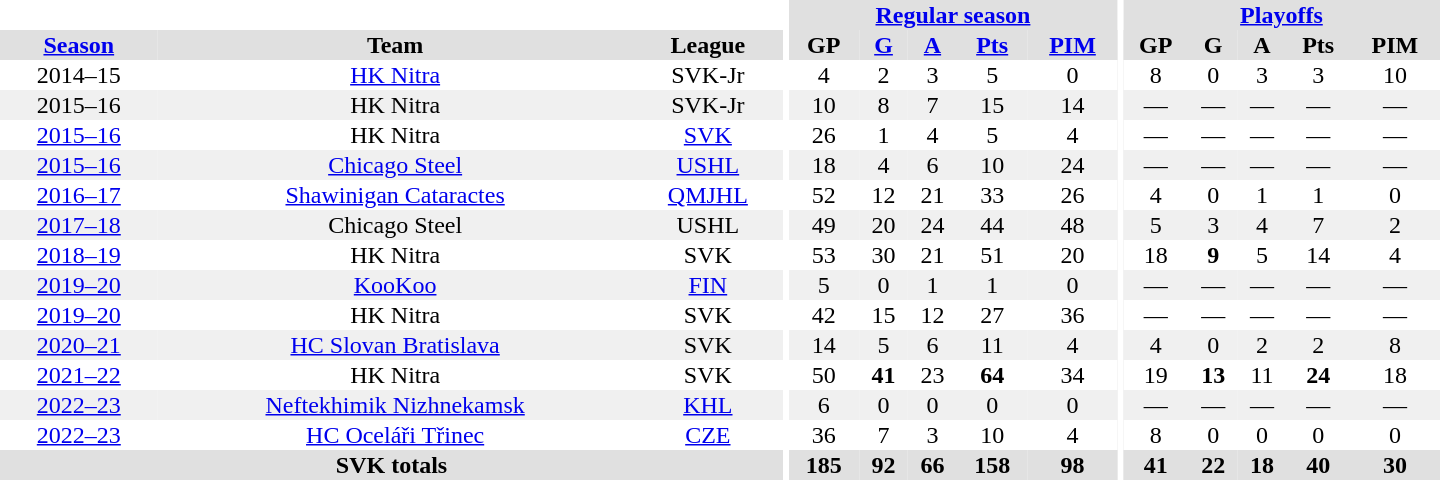<table border="0" cellpadding="1" cellspacing="0" style="text-align:center; width:60em">
<tr bgcolor="#e0e0e0">
<th colspan="3" bgcolor="#ffffff"></th>
<th rowspan="100" bgcolor="#ffffff"></th>
<th colspan="5"><a href='#'>Regular season</a></th>
<th rowspan="100" bgcolor="#ffffff"></th>
<th colspan="5"><a href='#'>Playoffs</a></th>
</tr>
<tr bgcolor="#e0e0e0">
<th><a href='#'>Season</a></th>
<th>Team</th>
<th>League</th>
<th>GP</th>
<th><a href='#'>G</a></th>
<th><a href='#'>A</a></th>
<th><a href='#'>Pts</a></th>
<th><a href='#'>PIM</a></th>
<th>GP</th>
<th>G</th>
<th>A</th>
<th>Pts</th>
<th>PIM</th>
</tr>
<tr>
<td>2014–15</td>
<td><a href='#'>HK Nitra</a></td>
<td>SVK-Jr</td>
<td>4</td>
<td>2</td>
<td>3</td>
<td>5</td>
<td>0</td>
<td>8</td>
<td>0</td>
<td>3</td>
<td>3</td>
<td>10</td>
</tr>
<tr bgcolor="#f0f0f0">
<td>2015–16</td>
<td>HK Nitra</td>
<td>SVK-Jr</td>
<td>10</td>
<td>8</td>
<td>7</td>
<td>15</td>
<td>14</td>
<td>—</td>
<td>—</td>
<td>—</td>
<td>—</td>
<td>—</td>
</tr>
<tr>
<td><a href='#'>2015–16</a></td>
<td>HK Nitra</td>
<td><a href='#'>SVK</a></td>
<td>26</td>
<td>1</td>
<td>4</td>
<td>5</td>
<td>4</td>
<td>—</td>
<td>—</td>
<td>—</td>
<td>—</td>
<td>—</td>
</tr>
<tr bgcolor="#f0f0f0">
<td><a href='#'>2015–16</a></td>
<td><a href='#'>Chicago Steel</a></td>
<td><a href='#'>USHL</a></td>
<td>18</td>
<td>4</td>
<td>6</td>
<td>10</td>
<td>24</td>
<td>—</td>
<td>—</td>
<td>—</td>
<td>—</td>
<td>—</td>
</tr>
<tr>
<td><a href='#'>2016–17</a></td>
<td><a href='#'>Shawinigan Cataractes</a></td>
<td><a href='#'>QMJHL</a></td>
<td>52</td>
<td>12</td>
<td>21</td>
<td>33</td>
<td>26</td>
<td>4</td>
<td>0</td>
<td>1</td>
<td>1</td>
<td>0</td>
</tr>
<tr bgcolor="#f0f0f0">
<td><a href='#'>2017–18</a></td>
<td>Chicago Steel</td>
<td>USHL</td>
<td>49</td>
<td>20</td>
<td>24</td>
<td>44</td>
<td>48</td>
<td>5</td>
<td>3</td>
<td>4</td>
<td>7</td>
<td>2</td>
</tr>
<tr>
<td><a href='#'>2018–19</a></td>
<td>HK Nitra</td>
<td>SVK</td>
<td>53</td>
<td>30</td>
<td>21</td>
<td>51</td>
<td>20</td>
<td>18</td>
<td><strong>9</strong></td>
<td>5</td>
<td>14</td>
<td>4</td>
</tr>
<tr bgcolor="#f0f0f0">
<td><a href='#'>2019–20</a></td>
<td><a href='#'>KooKoo</a></td>
<td><a href='#'>FIN</a></td>
<td>5</td>
<td>0</td>
<td>1</td>
<td>1</td>
<td>0</td>
<td>—</td>
<td>—</td>
<td>—</td>
<td>—</td>
<td>—</td>
</tr>
<tr>
<td><a href='#'>2019–20</a></td>
<td>HK Nitra</td>
<td>SVK</td>
<td>42</td>
<td>15</td>
<td>12</td>
<td>27</td>
<td>36</td>
<td>—</td>
<td>—</td>
<td>—</td>
<td>—</td>
<td>—</td>
</tr>
<tr bgcolor="#f0f0f0">
<td><a href='#'>2020–21</a></td>
<td><a href='#'>HC Slovan Bratislava</a></td>
<td>SVK</td>
<td>14</td>
<td>5</td>
<td>6</td>
<td>11</td>
<td>4</td>
<td>4</td>
<td>0</td>
<td>2</td>
<td>2</td>
<td>8</td>
</tr>
<tr>
<td><a href='#'>2021–22</a></td>
<td>HK Nitra</td>
<td>SVK</td>
<td>50</td>
<td><strong>41</strong></td>
<td>23</td>
<td><strong>64</strong></td>
<td>34</td>
<td>19</td>
<td><strong>13</strong></td>
<td>11</td>
<td><strong>24</strong></td>
<td>18</td>
</tr>
<tr bgcolor="#f0f0f0">
<td><a href='#'>2022–23</a></td>
<td><a href='#'>Neftekhimik Nizhnekamsk</a></td>
<td><a href='#'>KHL</a></td>
<td>6</td>
<td>0</td>
<td>0</td>
<td>0</td>
<td>0</td>
<td>—</td>
<td>—</td>
<td>—</td>
<td>—</td>
<td>—</td>
</tr>
<tr>
<td><a href='#'>2022–23</a></td>
<td><a href='#'>HC Oceláři Třinec</a></td>
<td><a href='#'>CZE</a></td>
<td>36</td>
<td>7</td>
<td>3</td>
<td>10</td>
<td>4</td>
<td>8</td>
<td>0</td>
<td>0</td>
<td>0</td>
<td>0</td>
</tr>
<tr bgcolor="#e0e0e0">
<th colspan="3">SVK totals</th>
<th>185</th>
<th>92</th>
<th>66</th>
<th>158</th>
<th>98</th>
<th>41</th>
<th>22</th>
<th>18</th>
<th>40</th>
<th>30</th>
</tr>
</table>
